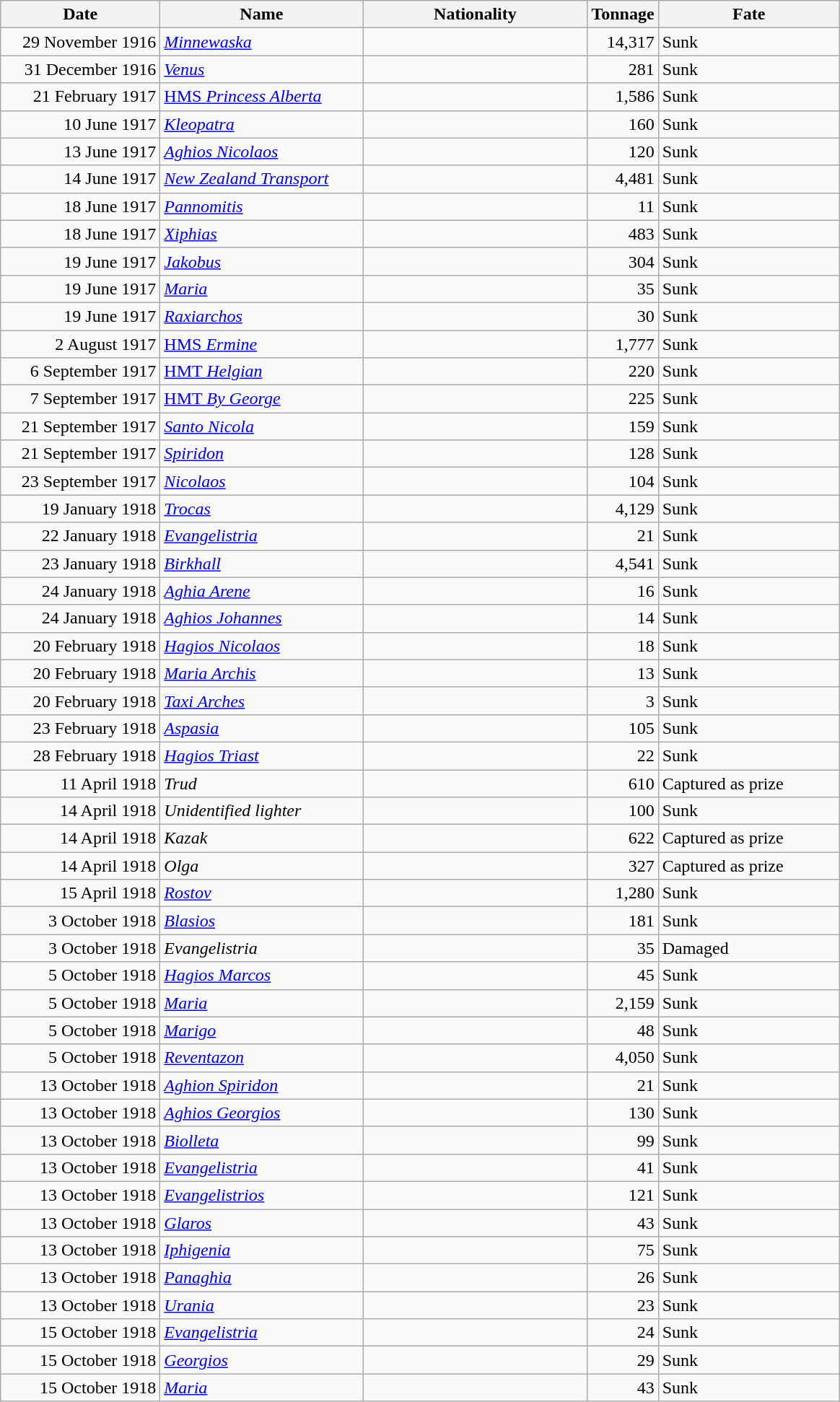<table class="wikitable sortable">
<tr>
<th width="140px">Date</th>
<th width="180px">Name</th>
<th width="200px">Nationality</th>
<th width="25px">Tonnage</th>
<th width="160px">Fate</th>
</tr>
<tr>
<td align="right">29 November 1916</td>
<td align="left"><a href='#'><em>Minnewaska</em></a></td>
<td align="left"></td>
<td align="right">14,317</td>
<td align="left">Sunk</td>
</tr>
<tr>
<td align="right">31 December 1916</td>
<td align="left"><a href='#'><em>Venus</em></a></td>
<td align="left"></td>
<td align="right">281</td>
<td align="left">Sunk</td>
</tr>
<tr>
<td align="right">21 February 1917</td>
<td align="left"><a href='#'>HMS <em>Princess Alberta</em></a></td>
<td align="left"></td>
<td align="right">1,586</td>
<td align="left">Sunk</td>
</tr>
<tr>
<td align="right">10 June 1917</td>
<td align="left"><a href='#'><em>Kleopatra</em></a></td>
<td align="left"></td>
<td align="right">160</td>
<td align="left">Sunk</td>
</tr>
<tr>
<td align="right">13 June 1917</td>
<td align="left"><a href='#'><em>Aghios Nicolaos</em></a></td>
<td align="left"></td>
<td align="right">120</td>
<td align="left">Sunk</td>
</tr>
<tr>
<td align="right">14 June 1917</td>
<td align="left"><a href='#'><em>New Zealand Transport</em></a></td>
<td align="left"></td>
<td align="right">4,481</td>
<td align="left">Sunk</td>
</tr>
<tr>
<td align="right">18 June 1917</td>
<td align="left"><a href='#'><em>Pannomitis</em></a></td>
<td align="left"></td>
<td align="right">11</td>
<td align="left">Sunk</td>
</tr>
<tr>
<td align="right">18 June 1917</td>
<td align="left"><a href='#'><em>Xiphias</em></a></td>
<td align="left"></td>
<td align="right">483</td>
<td align="left">Sunk</td>
</tr>
<tr>
<td align="right">19 June 1917</td>
<td align="left"><a href='#'><em>Jakobus</em></a></td>
<td align="left"></td>
<td align="right">304</td>
<td align="left">Sunk</td>
</tr>
<tr>
<td align="right">19 June 1917</td>
<td align="left"><a href='#'><em>Maria</em></a></td>
<td align="left"></td>
<td align="right">35</td>
<td align="left">Sunk</td>
</tr>
<tr>
<td align="right">19 June 1917</td>
<td align="left"><a href='#'><em>Raxiarchos</em></a></td>
<td align="left"></td>
<td align="right">30</td>
<td align="left">Sunk</td>
</tr>
<tr>
<td align="right">2 August 1917</td>
<td align="left"><a href='#'>HMS <em>Ermine</em></a></td>
<td align="left"></td>
<td align="right">1,777</td>
<td align="left">Sunk</td>
</tr>
<tr>
<td align="right">6 September 1917</td>
<td align="left"><a href='#'>HMT <em>Helgian</em></a></td>
<td align="left"></td>
<td align="right">220</td>
<td align="left">Sunk</td>
</tr>
<tr>
<td align="right">7 September 1917</td>
<td align="left"><a href='#'>HMT <em>By George</em></a></td>
<td align="left"></td>
<td align="right">225</td>
<td align="left">Sunk</td>
</tr>
<tr>
<td align="right">21 September 1917</td>
<td align="left"><a href='#'><em>Santo Nicola</em></a></td>
<td align="left"></td>
<td align="right">159</td>
<td align="left">Sunk</td>
</tr>
<tr>
<td align="right">21 September 1917</td>
<td align="left"><a href='#'><em>Spiridon</em></a></td>
<td align="left"></td>
<td align="right">128</td>
<td align="left">Sunk</td>
</tr>
<tr>
<td align="right">23 September 1917</td>
<td align="left"><a href='#'><em>Nicolaos</em></a></td>
<td align="left"></td>
<td align="right">104</td>
<td align="left">Sunk</td>
</tr>
<tr>
<td align="right">19 January 1918</td>
<td align="left"><a href='#'><em>Trocas</em></a></td>
<td align="left"></td>
<td align="right">4,129</td>
<td align="left">Sunk</td>
</tr>
<tr>
<td align="right">22 January 1918</td>
<td align="left"><a href='#'><em>Evangelistria</em></a></td>
<td align="left"></td>
<td align="right">21</td>
<td align="left">Sunk</td>
</tr>
<tr>
<td align="right">23 January 1918</td>
<td align="left"><a href='#'><em>Birkhall</em></a></td>
<td align="left"></td>
<td align="right">4,541</td>
<td align="left">Sunk</td>
</tr>
<tr>
<td align="right">24 January 1918</td>
<td align="left"><a href='#'><em>Aghia Arene</em></a></td>
<td align="left"></td>
<td align="right">16</td>
<td align="left">Sunk</td>
</tr>
<tr>
<td align="right">24 January 1918</td>
<td align="left"><a href='#'><em>Aghios Johannes</em></a></td>
<td align="left"></td>
<td align="right">14</td>
<td align="left">Sunk</td>
</tr>
<tr>
<td align="right">20 February 1918</td>
<td align="left"><a href='#'><em>Hagios Nicolaos</em></a></td>
<td align="left"></td>
<td align="right">18</td>
<td align="left">Sunk</td>
</tr>
<tr>
<td align="right">20 February 1918</td>
<td align="left"><a href='#'><em>Maria Archis</em></a></td>
<td align="left"></td>
<td align="right">13</td>
<td align="left">Sunk</td>
</tr>
<tr>
<td align="right">20 February 1918</td>
<td align="left"><a href='#'><em>Taxi Arches</em></a></td>
<td align="left"></td>
<td align="right">3</td>
<td align="left">Sunk</td>
</tr>
<tr>
<td align="right">23 February 1918</td>
<td align="left"><a href='#'><em>Aspasia</em></a></td>
<td align="left"></td>
<td align="right">105</td>
<td align="left">Sunk</td>
</tr>
<tr>
<td align="right">28 February 1918</td>
<td align="left"><a href='#'><em>Hagios Triast</em></a></td>
<td align="left"></td>
<td align="right">22</td>
<td align="left">Sunk</td>
</tr>
<tr>
<td align="right">11 April 1918</td>
<td align="left"><em>Trud</em></td>
<td align="left"></td>
<td align="right">610</td>
<td align="left">Captured as prize</td>
</tr>
<tr>
<td align="right">14 April 1918</td>
<td align="left"><em>Unidentified lighter</em></td>
<td align="left"></td>
<td align="right">100</td>
<td align="left">Sunk</td>
</tr>
<tr>
<td align="right">14 April 1918</td>
<td align="left"><em>Kazak</em></td>
<td align="left"></td>
<td align="right">622</td>
<td align="left">Captured as prize</td>
</tr>
<tr>
<td align="right">14 April 1918</td>
<td align="left"><em>Olga</em></td>
<td align="left"></td>
<td align="right">327</td>
<td align="left">Captured as prize</td>
</tr>
<tr>
<td align="right">15 April 1918</td>
<td align="left"><a href='#'><em>Rostov</em></a></td>
<td align="left"></td>
<td align="right">1,280</td>
<td align="left">Sunk</td>
</tr>
<tr>
<td align="right">3 October 1918</td>
<td align="left"><a href='#'><em>Blasios</em></a></td>
<td align="left"></td>
<td align="right">181</td>
<td align="left">Sunk</td>
</tr>
<tr>
<td align="right">3 October 1918</td>
<td align="left"><em>Evangelistria</em></td>
<td align="left"></td>
<td align="right">35</td>
<td align="left">Damaged</td>
</tr>
<tr>
<td align="right">5 October 1918</td>
<td align="left"><a href='#'><em>Hagios Marcos</em></a></td>
<td align="left"></td>
<td align="right">45</td>
<td align="left">Sunk</td>
</tr>
<tr>
<td align="right">5 October 1918</td>
<td align="left"><a href='#'><em>Maria</em></a></td>
<td align="left"></td>
<td align="right">2,159</td>
<td align="left">Sunk</td>
</tr>
<tr>
<td align="right">5 October 1918</td>
<td align="left"><a href='#'><em>Marigo</em></a></td>
<td align="left"></td>
<td align="right">48</td>
<td align="left">Sunk</td>
</tr>
<tr>
<td align="right">5 October 1918</td>
<td align="left"><a href='#'><em>Reventazon</em></a></td>
<td align="left"></td>
<td align="right">4,050</td>
<td align="left">Sunk</td>
</tr>
<tr>
<td align="right">13 October 1918</td>
<td align="left"><a href='#'><em>Aghion Spiridon</em></a></td>
<td align="left"></td>
<td align="right">21</td>
<td align="left">Sunk</td>
</tr>
<tr>
<td align="right">13 October 1918</td>
<td align="left"><a href='#'><em>Aghios Georgios</em></a></td>
<td align="left"></td>
<td align="right">130</td>
<td align="left">Sunk</td>
</tr>
<tr>
<td align="right">13 October 1918</td>
<td align="left"><a href='#'><em>Biolleta</em></a></td>
<td align="left"></td>
<td align="right">99</td>
<td align="left">Sunk</td>
</tr>
<tr>
<td align="right">13 October 1918</td>
<td align="left"><a href='#'><em>Evangelistria</em></a></td>
<td align="left"></td>
<td align="right">41</td>
<td align="left">Sunk</td>
</tr>
<tr>
<td align="right">13 October 1918</td>
<td align="left"><a href='#'><em>Evangelistrios</em></a></td>
<td align="left"></td>
<td align="right">121</td>
<td align="left">Sunk</td>
</tr>
<tr>
<td align="right">13 October 1918</td>
<td align="left"><a href='#'><em>Glaros</em></a></td>
<td align="left"></td>
<td align="right">43</td>
<td align="left">Sunk</td>
</tr>
<tr>
<td align="right">13 October 1918</td>
<td align="left"><a href='#'><em>Iphigenia</em></a></td>
<td align="left"></td>
<td align="right">75</td>
<td align="left">Sunk</td>
</tr>
<tr>
<td align="right">13 October 1918</td>
<td align="left"><a href='#'><em>Panaghia</em></a></td>
<td align="left"></td>
<td align="right">26</td>
<td align="left">Sunk</td>
</tr>
<tr>
<td align="right">13 October 1918</td>
<td align="left"><a href='#'><em>Urania</em></a></td>
<td align="left"></td>
<td align="right">23</td>
<td align="left">Sunk</td>
</tr>
<tr>
<td align="right">15 October 1918</td>
<td align="left"><a href='#'><em>Evangelistria</em></a></td>
<td align="left"></td>
<td align="right">24</td>
<td align="left">Sunk</td>
</tr>
<tr>
<td align="right">15 October 1918</td>
<td align="left"><a href='#'><em>Georgios</em></a></td>
<td align="left"></td>
<td align="right">29</td>
<td align="left">Sunk</td>
</tr>
<tr>
<td align="right">15 October 1918</td>
<td align="left"><a href='#'><em>Maria</em></a></td>
<td align="left"></td>
<td align="right">43</td>
<td align="left">Sunk</td>
</tr>
</table>
